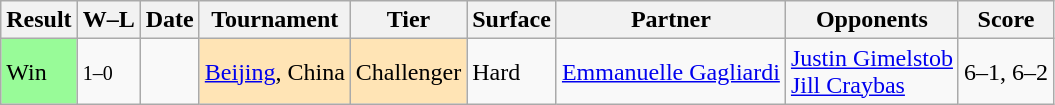<table class="sortable wikitable">
<tr>
<th>Result</th>
<th class="unsortable">W–L</th>
<th>Date</th>
<th>Tournament</th>
<th>Tier</th>
<th>Surface</th>
<th>Partner</th>
<th>Opponents</th>
<th class="unsortable">Score</th>
</tr>
<tr>
<td bgcolor=98FB98>Win</td>
<td><small>1–0</small></td>
<td></td>
<td style=background:moccasin><a href='#'>Beijing</a>, China</td>
<td style=background:moccasin>Challenger</td>
<td>Hard</td>
<td> <a href='#'>Emmanuelle Gagliardi</a></td>
<td> <a href='#'>Justin Gimelstob</a> <br>  <a href='#'>Jill Craybas</a></td>
<td>6–1, 6–2</td>
</tr>
</table>
